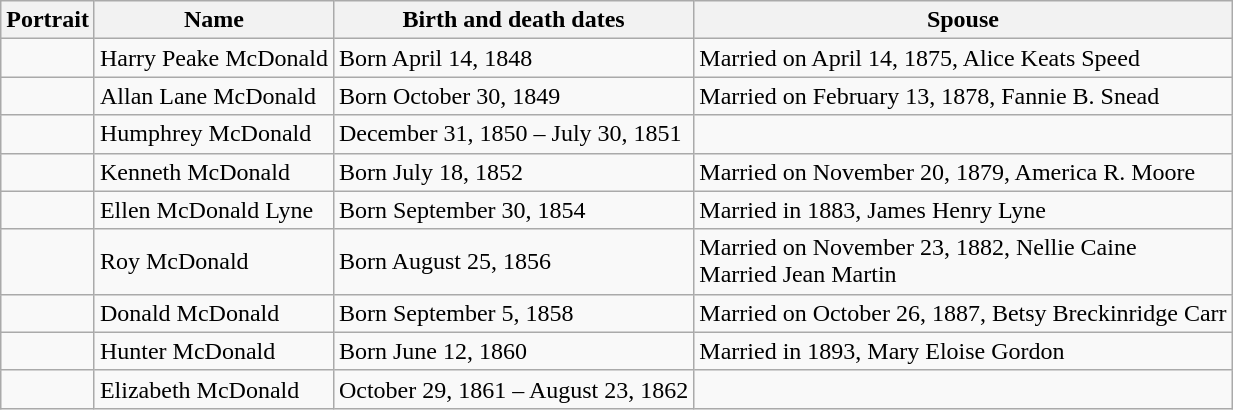<table class="wikitable">
<tr>
<th>Portrait</th>
<th>Name</th>
<th>Birth and death dates</th>
<th>Spouse</th>
</tr>
<tr>
<td></td>
<td>Harry Peake McDonald</td>
<td>Born April 14, 1848</td>
<td>Married on April 14, 1875, Alice Keats Speed</td>
</tr>
<tr>
<td></td>
<td>Allan Lane McDonald</td>
<td>Born October 30, 1849</td>
<td>Married on February 13, 1878, Fannie B. Snead</td>
</tr>
<tr>
<td></td>
<td>Humphrey McDonald</td>
<td>December 31, 1850 – July 30, 1851</td>
<td></td>
</tr>
<tr>
<td></td>
<td>Kenneth McDonald</td>
<td>Born July 18, 1852</td>
<td>Married on November 20, 1879, America R. Moore</td>
</tr>
<tr>
<td></td>
<td>Ellen McDonald Lyne</td>
<td>Born September 30, 1854</td>
<td>Married in 1883, James Henry Lyne</td>
</tr>
<tr>
<td></td>
<td>Roy McDonald</td>
<td>Born August 25, 1856</td>
<td>Married on November 23, 1882, Nellie Caine<br>Married Jean Martin</td>
</tr>
<tr>
<td></td>
<td>Donald McDonald</td>
<td>Born September 5, 1858</td>
<td>Married on October 26, 1887, Betsy Breckinridge Carr</td>
</tr>
<tr>
<td></td>
<td>Hunter McDonald</td>
<td>Born June 12, 1860</td>
<td>Married in 1893, Mary Eloise Gordon</td>
</tr>
<tr>
<td></td>
<td>Elizabeth McDonald</td>
<td>October 29, 1861 – August 23, 1862</td>
<td></td>
</tr>
</table>
